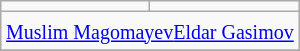<table class="wikitable" align="right">
<tr>
<td></td>
<td></td>
</tr>
<tr>
<td colspan="5" align="center"><small><a href='#'>Muslim Magomayev</a><a href='#'>Eldar Gasimov</a></small></td>
</tr>
<tr>
</tr>
</table>
